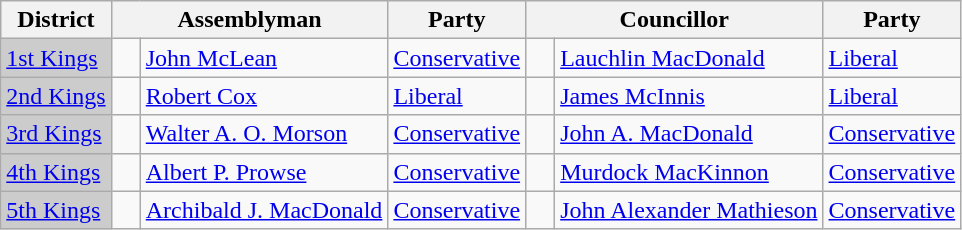<table class="wikitable">
<tr>
<th>District</th>
<th colspan="2">Assemblyman</th>
<th>Party</th>
<th colspan="2">Councillor</th>
<th>Party</th>
</tr>
<tr>
<td bgcolor="CCCCCC"><a href='#'>1st Kings</a></td>
<td>   </td>
<td><a href='#'>John McLean</a></td>
<td><a href='#'>Conservative</a></td>
<td>   </td>
<td><a href='#'>Lauchlin MacDonald</a></td>
<td><a href='#'>Liberal</a></td>
</tr>
<tr>
<td bgcolor="CCCCCC"><a href='#'>2nd Kings</a></td>
<td>   </td>
<td><a href='#'>Robert Cox</a></td>
<td><a href='#'>Liberal</a></td>
<td>   </td>
<td><a href='#'>James McInnis</a></td>
<td><a href='#'>Liberal</a></td>
</tr>
<tr>
<td bgcolor="CCCCCC"><a href='#'>3rd Kings</a></td>
<td>   </td>
<td><a href='#'>Walter A. O. Morson</a></td>
<td><a href='#'>Conservative</a></td>
<td>   </td>
<td><a href='#'>John A. MacDonald</a></td>
<td><a href='#'>Conservative</a></td>
</tr>
<tr>
<td bgcolor="CCCCCC"><a href='#'>4th Kings</a></td>
<td>   </td>
<td><a href='#'>Albert P. Prowse</a></td>
<td><a href='#'>Conservative</a></td>
<td>   </td>
<td><a href='#'>Murdock MacKinnon</a></td>
<td><a href='#'>Conservative</a></td>
</tr>
<tr>
<td bgcolor="CCCCCC"><a href='#'>5th Kings</a></td>
<td>   </td>
<td><a href='#'>Archibald J. MacDonald</a></td>
<td><a href='#'>Conservative</a></td>
<td>   </td>
<td><a href='#'>John Alexander Mathieson</a></td>
<td><a href='#'>Conservative</a></td>
</tr>
</table>
